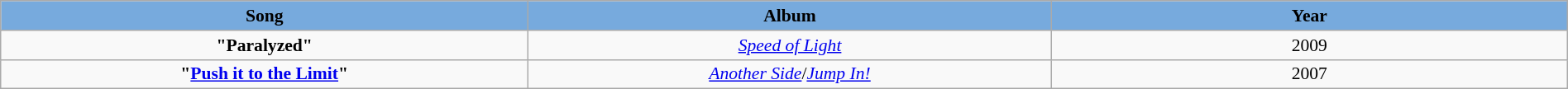<table class="wikitable" style="margin:0.5em auto; clear:both; font-size:.9em; text-align:center; width:100%">
<tr>
<th width="500" style="background: #7ad;">Song</th>
<th width="500" style="background: #7ad;">Album</th>
<th width="500" style="background: #7ad;">Year</th>
</tr>
<tr>
<td><strong>"Paralyzed"</strong></td>
<td><em><a href='#'>Speed of Light</a></em></td>
<td>2009</td>
</tr>
<tr>
<td><strong>"<a href='#'>Push it to the Limit</a>"</strong></td>
<td><em><a href='#'>Another Side</a></em>/<em><a href='#'>Jump In!</a></em></td>
<td>2007</td>
</tr>
</table>
